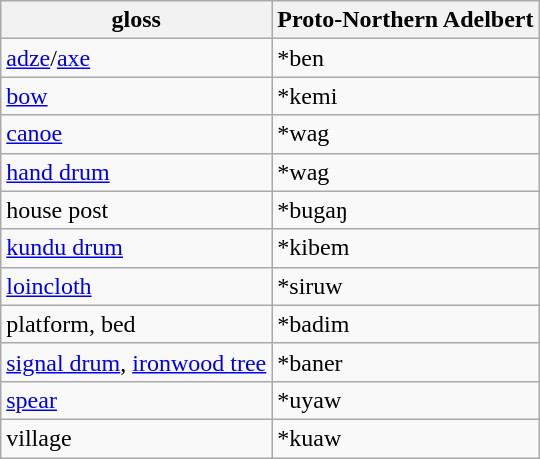<table class="wikitable sortable">
<tr>
<th>gloss</th>
<th>Proto-Northern Adelbert</th>
</tr>
<tr>
<td><a href='#'>adze</a>/<a href='#'>axe</a></td>
<td>*ben</td>
</tr>
<tr>
<td><a href='#'>bow</a></td>
<td>*kemi</td>
</tr>
<tr>
<td><a href='#'>canoe</a></td>
<td>*wag</td>
</tr>
<tr>
<td><a href='#'>hand drum</a></td>
<td>*wag</td>
</tr>
<tr>
<td>house post</td>
<td>*bugaŋ</td>
</tr>
<tr>
<td><a href='#'>kundu drum</a></td>
<td>*kibem</td>
</tr>
<tr>
<td><a href='#'>loincloth</a></td>
<td>*siruw</td>
</tr>
<tr>
<td>platform, bed</td>
<td>*badim</td>
</tr>
<tr>
<td><a href='#'>signal drum</a>, <a href='#'>ironwood tree</a></td>
<td>*baner</td>
</tr>
<tr>
<td><a href='#'>spear</a></td>
<td>*uyaw</td>
</tr>
<tr>
<td>village</td>
<td>*kuaw</td>
</tr>
</table>
